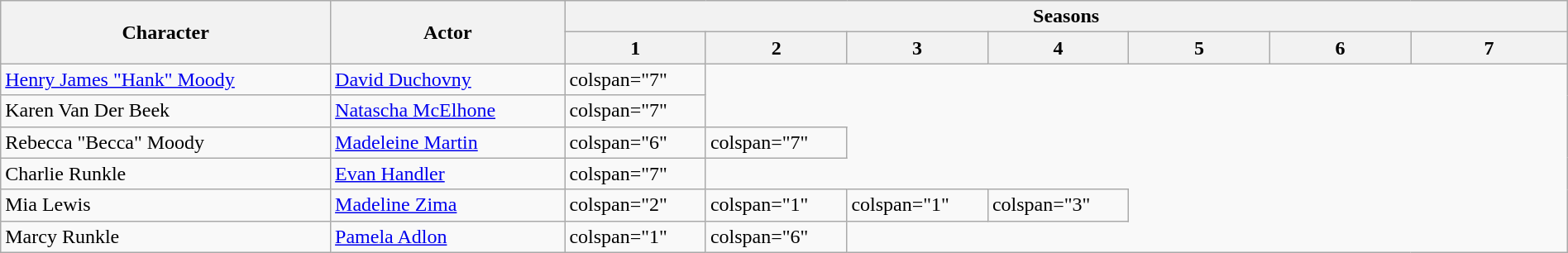<table class="wikitable" style="width:100%;">
<tr>
<th rowspan="2">Character</th>
<th rowspan="2">Actor</th>
<th colspan="8">Seasons</th>
</tr>
<tr>
<th style="width:9%;">1</th>
<th style="width:9%;">2</th>
<th style="width:9%;">3</th>
<th style="width:9%;">4</th>
<th style="width:9%;">5</th>
<th style="width:9%;">6</th>
<th style="width:10%;">7</th>
</tr>
<tr>
<td><a href='#'>Henry James "Hank" Moody</a></td>
<td><a href='#'>David Duchovny</a></td>
<td>colspan="7" </td>
</tr>
<tr>
<td>Karen Van Der Beek</td>
<td><a href='#'>Natascha McElhone</a></td>
<td>colspan="7" </td>
</tr>
<tr>
<td>Rebecca "Becca" Moody</td>
<td><a href='#'>Madeleine Martin</a></td>
<td>colspan="6" </td>
<td>colspan="7" </td>
</tr>
<tr>
<td>Charlie Runkle</td>
<td><a href='#'>Evan Handler</a></td>
<td>colspan="7" </td>
</tr>
<tr>
<td>Mia Lewis</td>
<td><a href='#'>Madeline Zima</a></td>
<td>colspan="2" </td>
<td>colspan="1" </td>
<td>colspan="1" </td>
<td>colspan="3" </td>
</tr>
<tr>
<td>Marcy Runkle</td>
<td><a href='#'>Pamela Adlon</a></td>
<td>colspan="1" </td>
<td>colspan="6" </td>
</tr>
</table>
